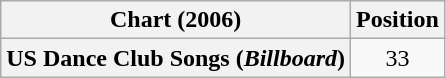<table class="wikitable plainrowheaders">
<tr>
<th scope="col">Chart (2006)</th>
<th scope="col">Position</th>
</tr>
<tr>
<th scope="row">US Dance Club Songs (<em>Billboard</em>)</th>
<td align="center">33</td>
</tr>
</table>
